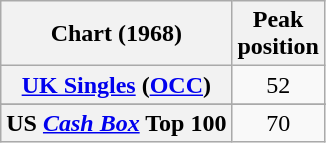<table class="wikitable sortable plainrowheaders" style="text-align:center">
<tr>
<th>Chart (1968)</th>
<th>Peak<br>position</th>
</tr>
<tr>
<th scope="row"><a href='#'>UK Singles</a> (<a href='#'>OCC</a>)</th>
<td>52</td>
</tr>
<tr>
</tr>
<tr>
<th scope="row">US <a href='#'><em>Cash Box</em></a> Top 100</th>
<td>70</td>
</tr>
</table>
